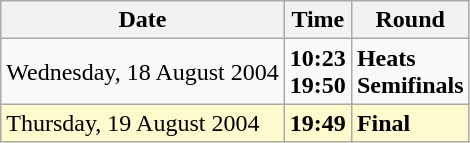<table class="wikitable">
<tr>
<th>Date</th>
<th>Time</th>
<th>Round</th>
</tr>
<tr>
<td>Wednesday, 18 August 2004</td>
<td><strong>10:23</strong><br><strong>19:50</strong></td>
<td><strong>Heats</strong><br><strong>Semifinals</strong></td>
</tr>
<tr style=background:lemonchiffon>
<td>Thursday, 19 August 2004</td>
<td><strong>19:49</strong></td>
<td><strong>Final</strong></td>
</tr>
</table>
